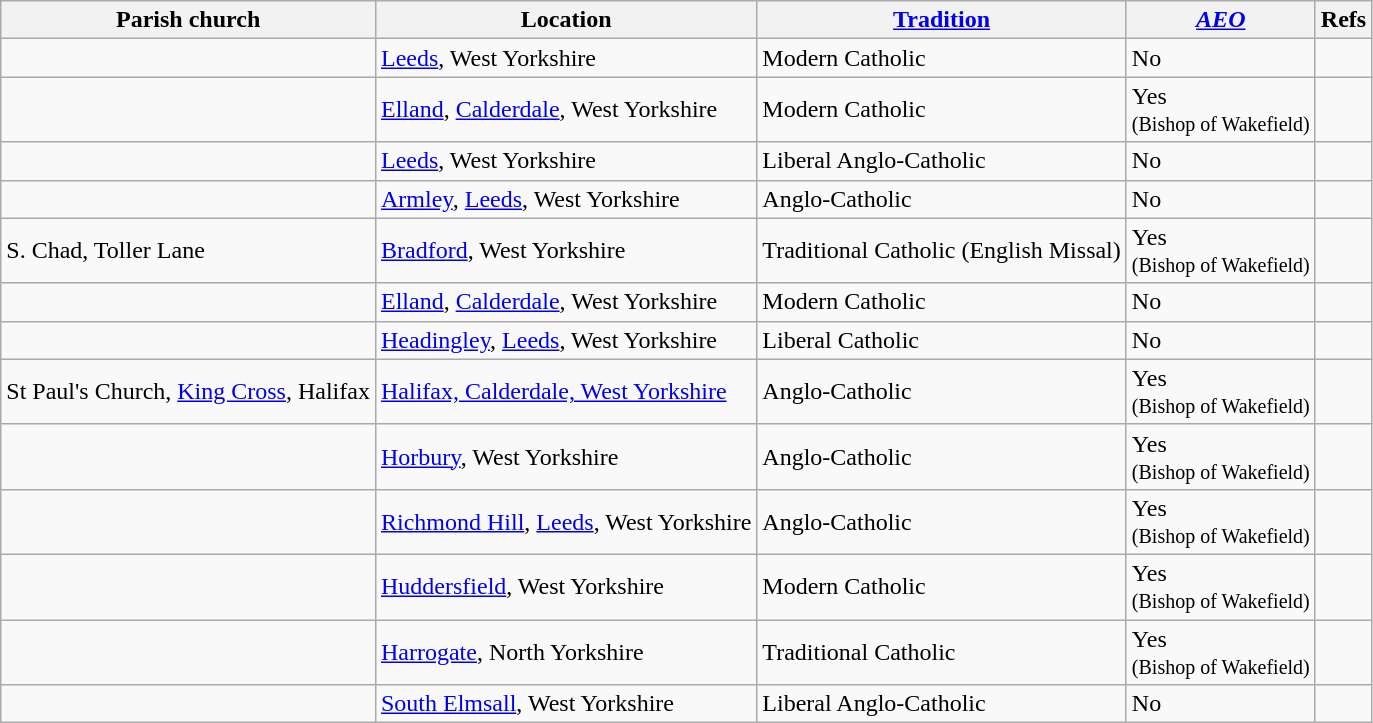<table class="wikitable sortable">
<tr>
<th>Parish church</th>
<th>Location</th>
<th><a href='#'>Tradition</a></th>
<th><em><a href='#'>AEO</a></em></th>
<th>Refs</th>
</tr>
<tr>
<td></td>
<td><a href='#'>Leeds</a>, West Yorkshire</td>
<td>Modern Catholic</td>
<td>No</td>
<td></td>
</tr>
<tr>
<td></td>
<td><a href='#'>Elland</a>, <a href='#'>Calderdale</a>, West Yorkshire</td>
<td>Modern Catholic</td>
<td>Yes <br> <small>(Bishop of Wakefield)</small></td>
<td></td>
</tr>
<tr>
<td></td>
<td><a href='#'>Leeds</a>, West Yorkshire</td>
<td>Liberal Anglo-Catholic</td>
<td>No</td>
<td></td>
</tr>
<tr>
<td></td>
<td><a href='#'>Armley</a>, <a href='#'>Leeds</a>, West Yorkshire</td>
<td>Anglo-Catholic</td>
<td>No</td>
<td></td>
</tr>
<tr>
<td>S. Chad, Toller Lane</td>
<td><a href='#'>Bradford</a>, West Yorkshire</td>
<td>Traditional Catholic (English Missal)</td>
<td>Yes <br> <small>(Bishop of Wakefield)</small></td>
<td></td>
</tr>
<tr>
<td></td>
<td><a href='#'>Elland</a>, <a href='#'>Calderdale</a>, West Yorkshire</td>
<td>Modern Catholic</td>
<td>No</td>
<td></td>
</tr>
<tr>
<td></td>
<td><a href='#'>Headingley</a>, <a href='#'>Leeds</a>, West Yorkshire</td>
<td>Liberal Catholic</td>
<td>No</td>
<td></td>
</tr>
<tr>
<td>St Paul's Church, <a href='#'>King Cross</a>, Halifax</td>
<td><a href='#'>Halifax, Calderdale, West Yorkshire</a></td>
<td>Anglo-Catholic</td>
<td>Yes <br> <small>(Bishop of Wakefield)</small></td>
<td></td>
</tr>
<tr>
<td></td>
<td><a href='#'>Horbury</a>, West Yorkshire</td>
<td>Anglo-Catholic</td>
<td>Yes <br> <small>(Bishop of Wakefield)</small></td>
<td></td>
</tr>
<tr>
<td></td>
<td><a href='#'>Richmond Hill</a>, <a href='#'>Leeds</a>, West Yorkshire</td>
<td>Anglo-Catholic</td>
<td>Yes <br> <small>(Bishop of Wakefield)</small></td>
<td></td>
</tr>
<tr>
<td></td>
<td><a href='#'>Huddersfield</a>, West Yorkshire</td>
<td>Modern Catholic</td>
<td>Yes <br> <small>(Bishop of Wakefield)</small></td>
<td></td>
</tr>
<tr>
<td></td>
<td><a href='#'>Harrogate</a>, North Yorkshire</td>
<td>Traditional Catholic</td>
<td>Yes <br> <small>(Bishop of Wakefield)</small></td>
<td></td>
</tr>
<tr>
<td></td>
<td><a href='#'>South Elmsall</a>, West Yorkshire</td>
<td>Liberal Anglo-Catholic</td>
<td>No</td>
<td></td>
</tr>
</table>
